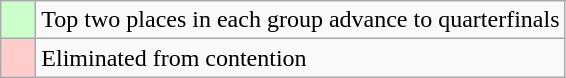<table class="wikitable">
<tr>
<td style="background: #ccffcc;">    </td>
<td>Top two places in each group advance to quarterfinals</td>
</tr>
<tr>
<td style="background: #ffcccc;">    </td>
<td>Eliminated from contention</td>
</tr>
</table>
